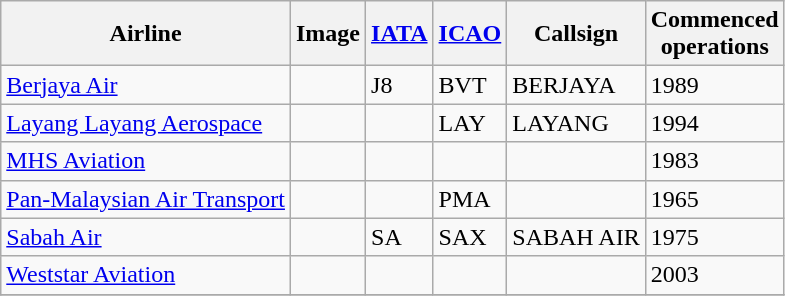<table class="wikitable sortable">
<tr valign="middle">
<th>Airline</th>
<th>Image</th>
<th><a href='#'>IATA</a></th>
<th><a href='#'>ICAO</a></th>
<th>Callsign</th>
<th>Commenced<br>operations</th>
</tr>
<tr>
<td><a href='#'>Berjaya Air</a></td>
<td></td>
<td>J8</td>
<td>BVT</td>
<td>BERJAYA</td>
<td>1989</td>
</tr>
<tr>
<td><a href='#'>Layang Layang Aerospace</a></td>
<td></td>
<td></td>
<td>LAY</td>
<td>LAYANG</td>
<td>1994</td>
</tr>
<tr>
<td><a href='#'>MHS Aviation</a></td>
<td></td>
<td></td>
<td></td>
<td></td>
<td>1983</td>
</tr>
<tr>
<td><a href='#'>Pan-Malaysian Air Transport</a></td>
<td></td>
<td></td>
<td>PMA</td>
<td></td>
<td>1965</td>
</tr>
<tr>
<td><a href='#'>Sabah Air</a></td>
<td></td>
<td>SA</td>
<td>SAX</td>
<td>SABAH AIR</td>
<td>1975</td>
</tr>
<tr>
<td><a href='#'>Weststar Aviation</a></td>
<td></td>
<td></td>
<td></td>
<td></td>
<td>2003</td>
</tr>
<tr>
</tr>
</table>
